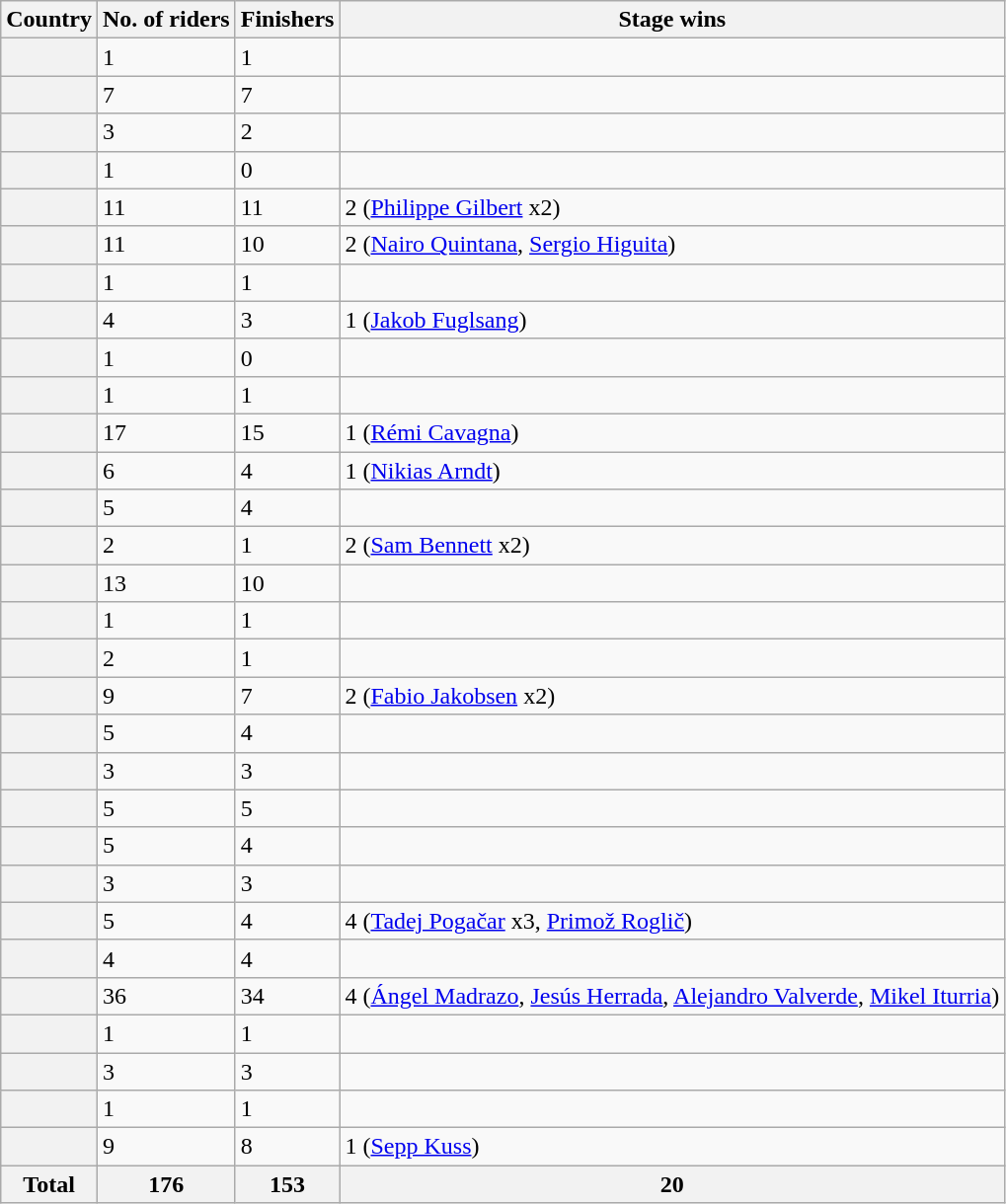<table class="wikitable sortable plainrowheaders">
<tr>
<th scope="col">Country</th>
<th scope="col">No. of riders</th>
<th scope="col">Finishers</th>
<th scope="col">Stage wins</th>
</tr>
<tr>
<th scope="row"></th>
<td>1</td>
<td>1</td>
<td></td>
</tr>
<tr>
<th scope="row"></th>
<td>7</td>
<td>7</td>
<td></td>
</tr>
<tr>
<th scope="row"></th>
<td>3</td>
<td>2</td>
<td></td>
</tr>
<tr>
<th scope="row"></th>
<td>1</td>
<td>0</td>
<td></td>
</tr>
<tr>
<th scope="row"></th>
<td>11</td>
<td>11</td>
<td>2 (<a href='#'>Philippe Gilbert</a> x2)</td>
</tr>
<tr>
<th scope="row"></th>
<td>11</td>
<td>10</td>
<td>2 (<a href='#'>Nairo Quintana</a>, <a href='#'>Sergio Higuita</a>)</td>
</tr>
<tr>
<th scope="row"></th>
<td>1</td>
<td>1</td>
<td></td>
</tr>
<tr>
<th scope="row"></th>
<td>4</td>
<td>3</td>
<td>1 (<a href='#'>Jakob Fuglsang</a>)</td>
</tr>
<tr>
<th scope="row"></th>
<td>1</td>
<td>0</td>
<td></td>
</tr>
<tr>
<th scope="row"></th>
<td>1</td>
<td>1</td>
<td></td>
</tr>
<tr>
<th scope="row"></th>
<td>17</td>
<td>15</td>
<td>1 (<a href='#'>Rémi Cavagna</a>)</td>
</tr>
<tr>
<th scope="row"></th>
<td>6</td>
<td>4</td>
<td>1 (<a href='#'>Nikias Arndt</a>)</td>
</tr>
<tr>
<th scope="row"></th>
<td>5</td>
<td>4</td>
<td></td>
</tr>
<tr>
<th scope="row"></th>
<td>2</td>
<td>1</td>
<td>2 (<a href='#'>Sam Bennett</a> x2)</td>
</tr>
<tr>
<th scope="row"></th>
<td>13</td>
<td>10</td>
<td></td>
</tr>
<tr>
<th scope="row"></th>
<td>1</td>
<td>1</td>
<td></td>
</tr>
<tr>
<th scope="row"></th>
<td>2</td>
<td>1</td>
<td></td>
</tr>
<tr>
<th scope="row"></th>
<td>9</td>
<td>7</td>
<td>2 (<a href='#'>Fabio Jakobsen</a> x2)</td>
</tr>
<tr>
<th scope="row"></th>
<td>5</td>
<td>4</td>
<td></td>
</tr>
<tr>
<th scope="row"></th>
<td>3</td>
<td>3</td>
<td></td>
</tr>
<tr>
<th scope="row"></th>
<td>5</td>
<td>5</td>
<td></td>
</tr>
<tr>
<th scope="row"></th>
<td>5</td>
<td>4</td>
<td></td>
</tr>
<tr>
<th scope="row"></th>
<td>3</td>
<td>3</td>
<td></td>
</tr>
<tr>
<th scope="row"></th>
<td>5</td>
<td>4</td>
<td>4 (<a href='#'>Tadej Pogačar</a> x3, <a href='#'>Primož Roglič</a>)</td>
</tr>
<tr>
<th scope="row"></th>
<td>4</td>
<td>4</td>
<td></td>
</tr>
<tr>
<th scope="row"></th>
<td>36</td>
<td>34</td>
<td>4 (<a href='#'>Ángel Madrazo</a>, <a href='#'>Jesús Herrada</a>, <a href='#'>Alejandro Valverde</a>, <a href='#'>Mikel Iturria</a>)</td>
</tr>
<tr>
<th scope="row"></th>
<td>1</td>
<td>1</td>
<td></td>
</tr>
<tr>
<th scope="row"></th>
<td>3</td>
<td>3</td>
<td></td>
</tr>
<tr>
<th scope="row"></th>
<td>1</td>
<td>1</td>
<td></td>
</tr>
<tr>
<th scope="row"></th>
<td>9</td>
<td>8</td>
<td>1 (<a href='#'>Sepp Kuss</a>)</td>
</tr>
<tr>
<th scope="row">Total</th>
<th>176</th>
<th>153</th>
<th>20</th>
</tr>
</table>
